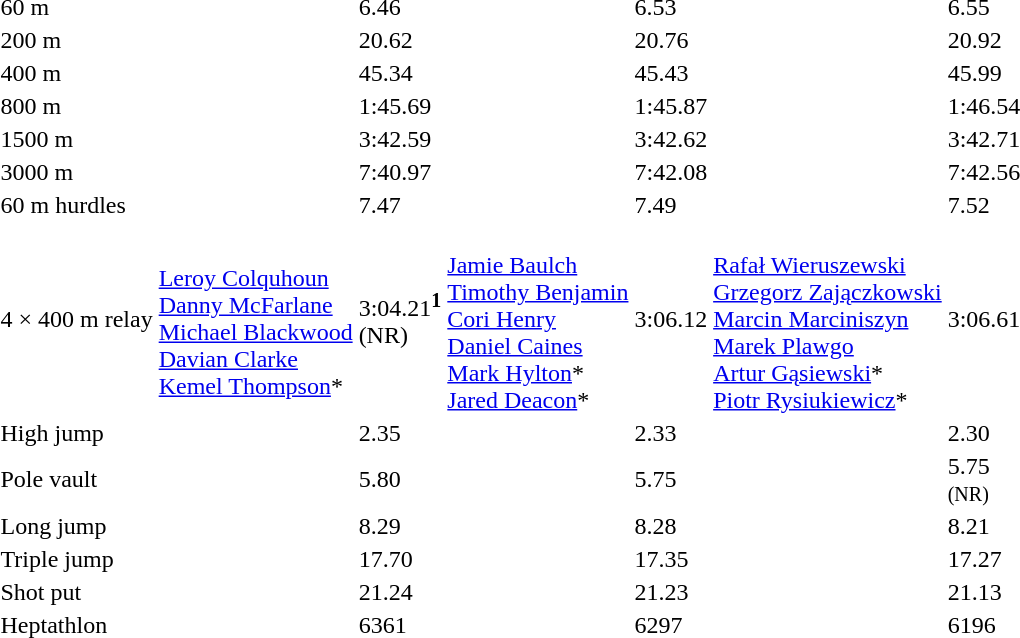<table>
<tr>
<td>60 m<br></td>
<td></td>
<td>6.46</td>
<td></td>
<td>6.53</td>
<td></td>
<td>6.55</td>
</tr>
<tr>
<td>200 m<br></td>
<td></td>
<td>20.62</td>
<td></td>
<td>20.76</td>
<td></td>
<td>20.92</td>
</tr>
<tr>
<td rowspan="2">400 m<br></td>
<td rowspan="2"></td>
<td rowspan="2">45.34</td>
<td rowspan="2"></td>
<td rowspan="2">45.43</td>
<td></td>
<td rowspan="2">45.99</td>
</tr>
<tr>
<td></td>
</tr>
<tr>
<td>800 m<br></td>
<td></td>
<td>1:45.69</td>
<td></td>
<td>1:45.87</td>
<td></td>
<td>1:46.54</td>
</tr>
<tr>
<td>1500 m<br></td>
<td></td>
<td>3:42.59</td>
<td></td>
<td>3:42.62</td>
<td></td>
<td>3:42.71</td>
</tr>
<tr>
<td>3000 m<br></td>
<td></td>
<td>7:40.97</td>
<td></td>
<td>7:42.08</td>
<td></td>
<td>7:42.56</td>
</tr>
<tr>
<td>60 m hurdles<br></td>
<td></td>
<td>7.47</td>
<td></td>
<td>7.49</td>
<td></td>
<td>7.52</td>
</tr>
<tr>
<td>4 × 400 m relay<br></td>
<td><br><a href='#'>Leroy Colquhoun</a><br><a href='#'>Danny McFarlane</a><br><a href='#'>Michael Blackwood</a><br><a href='#'>Davian Clarke</a><br><a href='#'>Kemel Thompson</a>*</td>
<td>3:04.21<sup><strong>1</strong></sup><br>(NR)</td>
<td><br><a href='#'>Jamie Baulch</a><br><a href='#'>Timothy Benjamin</a><br><a href='#'>Cori Henry</a><br><a href='#'>Daniel Caines</a><br><a href='#'>Mark Hylton</a>*<br><a href='#'>Jared Deacon</a>*</td>
<td>3:06.12</td>
<td><br><a href='#'>Rafał Wieruszewski</a><br><a href='#'>Grzegorz Zajączkowski</a><br><a href='#'>Marcin Marciniszyn</a><br><a href='#'>Marek Plawgo</a><br><a href='#'>Artur Gąsiewski</a>*<br><a href='#'>Piotr Rysiukiewicz</a>*</td>
<td>3:06.61</td>
</tr>
<tr>
<td>High jump<br></td>
<td></td>
<td>2.35</td>
<td></td>
<td>2.33</td>
<td></td>
<td>2.30</td>
</tr>
<tr>
<td>Pole vault<br></td>
<td></td>
<td>5.80</td>
<td></td>
<td>5.75</td>
<td></td>
<td>5.75<br><small>(NR)</small></td>
</tr>
<tr>
<td>Long jump<br></td>
<td></td>
<td>8.29</td>
<td></td>
<td>8.28</td>
<td></td>
<td>8.21</td>
</tr>
<tr>
<td>Triple jump<br></td>
<td></td>
<td>17.70</td>
<td></td>
<td>17.35</td>
<td></td>
<td>17.27</td>
</tr>
<tr>
<td>Shot put<br></td>
<td></td>
<td>21.24</td>
<td></td>
<td>21.23</td>
<td></td>
<td>21.13</td>
</tr>
<tr>
<td>Heptathlon<br></td>
<td></td>
<td>6361</td>
<td></td>
<td>6297</td>
<td></td>
<td>6196</td>
</tr>
<tr>
</tr>
</table>
